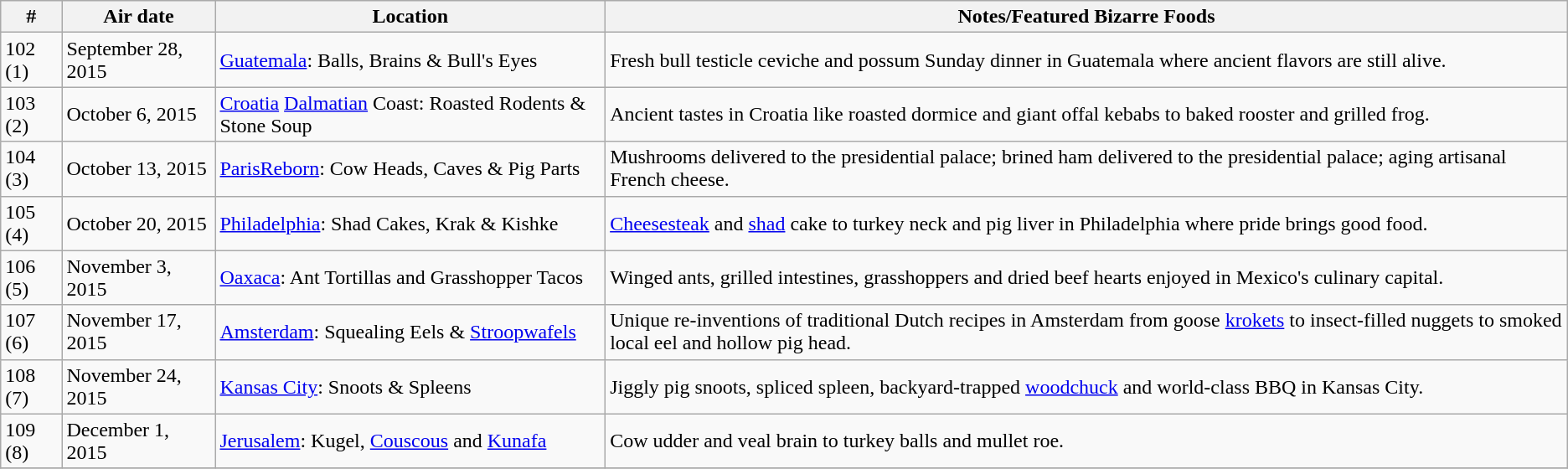<table class="wikitable">
<tr style="background:#EFEFEF">
<th>#</th>
<th>Air date</th>
<th>Location</th>
<th>Notes/Featured Bizarre Foods</th>
</tr>
<tr>
<td>102 (1)</td>
<td>September 28, 2015</td>
<td><a href='#'>Guatemala</a>: Balls, Brains & Bull's Eyes</td>
<td>Fresh bull testicle ceviche and possum Sunday dinner in Guatemala where ancient flavors are still alive.</td>
</tr>
<tr>
<td>103 (2)</td>
<td>October 6, 2015</td>
<td><a href='#'>Croatia</a> <a href='#'>Dalmatian</a> Coast: Roasted Rodents & Stone Soup</td>
<td>Ancient tastes in Croatia like roasted dormice and giant offal kebabs to baked rooster and grilled frog.</td>
</tr>
<tr>
<td>104 (3)</td>
<td>October 13, 2015</td>
<td><a href='#'>ParisReborn</a>: Cow Heads, Caves & Pig Parts</td>
<td>Mushrooms delivered to the presidential palace; brined ham delivered to the presidential palace; aging artisanal French cheese.</td>
</tr>
<tr>
<td>105 (4)</td>
<td>October 20, 2015</td>
<td><a href='#'>Philadelphia</a>: Shad Cakes, Krak & Kishke</td>
<td><a href='#'>Cheesesteak</a> and <a href='#'>shad</a> cake to turkey neck and pig liver in Philadelphia where pride brings good food.</td>
</tr>
<tr>
<td>106 (5)</td>
<td>November 3, 2015</td>
<td><a href='#'>Oaxaca</a>: Ant Tortillas and Grasshopper Tacos</td>
<td>Winged ants, grilled intestines, grasshoppers and dried beef hearts enjoyed in Mexico's culinary capital.</td>
</tr>
<tr>
<td>107 (6)</td>
<td>November 17, 2015</td>
<td><a href='#'>Amsterdam</a>: Squealing Eels & <a href='#'>Stroopwafels</a></td>
<td>Unique re-inventions of traditional Dutch recipes in Amsterdam from goose <a href='#'>krokets</a> to insect-filled nuggets to smoked local eel and hollow pig head.</td>
</tr>
<tr>
<td>108 (7)</td>
<td>November 24, 2015</td>
<td><a href='#'>Kansas City</a>: Snoots & Spleens</td>
<td>Jiggly pig snoots, spliced spleen, backyard-trapped <a href='#'>woodchuck</a> and world-class BBQ in Kansas City.</td>
</tr>
<tr>
<td>109 (8)</td>
<td>December 1, 2015</td>
<td><a href='#'>Jerusalem</a>: Kugel, <a href='#'>Couscous</a> and <a href='#'>Kunafa</a></td>
<td>Cow udder and veal brain to turkey balls and mullet roe.</td>
</tr>
<tr>
</tr>
</table>
